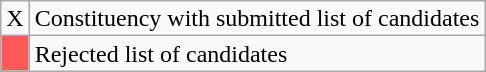<table class="wikitable" style="line-height:16px;">
<tr>
<td style="text-align:center;">X</td>
<td>Constituency with submitted list of candidates</td>
</tr>
<tr>
<td style="background:#ff5959"></td>
<td>Rejected list of candidates</td>
</tr>
</table>
